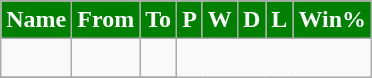<table class="wikitable sortable" style="text-align: center;">
<tr>
<th style="background:#008000; color:white;" scope="col">Name</th>
<th style="background:#008000; color:white;" scope="col">From</th>
<th style="background:#008000; color:white;" scope="col">To</th>
<th style="background:#008000; color:white;" scope="col">P</th>
<th style="background:#008000; color:white;" scope="col">W</th>
<th style="background:#008000; color:white;" scope="col">D</th>
<th style="background:#008000; color:white;" scope="col">L</th>
<th style="background:#008000; color:white;" scope="col">Win%</th>
</tr>
<tr>
<td align=left> </td>
<td></td>
<td><br></td>
</tr>
<tr>
</tr>
</table>
